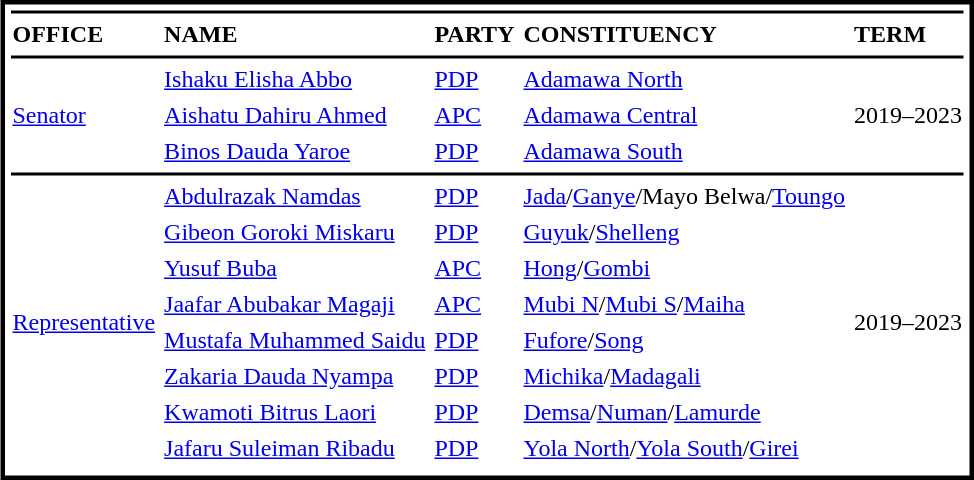<table cellpadding="1" cellspacing="4" style="margin:3px; border:3px solid #000000;">
<tr>
<td colspan="5" bgcolor="#000000"></td>
</tr>
<tr>
<td><strong>OFFICE</strong></td>
<td><strong>NAME</strong></td>
<td><strong>PARTY</strong></td>
<td><strong>CONSTITUENCY</strong></td>
<td><strong>TERM</strong></td>
</tr>
<tr>
<td colspan="5" bgcolor="#000000"></td>
</tr>
<tr>
<td rowspan="3"><a href='#'>Senator</a></td>
<td><a href='#'>Ishaku Elisha Abbo</a></td>
<td><a href='#'>PDP</a></td>
<td><a href='#'>Adamawa North</a></td>
<td rowspan="3">2019–2023</td>
</tr>
<tr>
<td><a href='#'>Aishatu Dahiru Ahmed</a></td>
<td><a href='#'>APC</a></td>
<td><a href='#'>Adamawa Central</a></td>
</tr>
<tr>
<td><a href='#'>Binos Dauda Yaroe</a></td>
<td><a href='#'>PDP</a></td>
<td><a href='#'>Adamawa South</a></td>
</tr>
<tr>
<td colspan="5" bgcolor="#000000"></td>
</tr>
<tr>
<td rowspan="8"><a href='#'>Representative</a></td>
<td><a href='#'>Abdulrazak Namdas</a></td>
<td><a href='#'>PDP</a></td>
<td><a href='#'>Jada</a>/<a href='#'>Ganye</a>/Mayo Belwa/<a href='#'>Toungo</a></td>
<td rowspan="8">2019–2023</td>
</tr>
<tr>
<td><a href='#'>Gibeon Goroki Miskaru</a></td>
<td><a href='#'>PDP</a></td>
<td><a href='#'>Guyuk</a>/<a href='#'>Shelleng</a></td>
</tr>
<tr>
<td><a href='#'>Yusuf Buba</a></td>
<td><a href='#'>APC</a></td>
<td><a href='#'>Hong</a>/<a href='#'>Gombi</a></td>
</tr>
<tr>
<td><a href='#'>Jaafar Abubakar Magaji</a></td>
<td><a href='#'>APC</a></td>
<td><a href='#'>Mubi N</a>/<a href='#'>Mubi S</a>/<a href='#'>Maiha</a></td>
</tr>
<tr>
<td><a href='#'>Mustafa Muhammed Saidu</a></td>
<td><a href='#'>PDP</a></td>
<td><a href='#'>Fufore</a>/<a href='#'>Song</a></td>
</tr>
<tr>
<td><a href='#'>Zakaria Dauda Nyampa</a></td>
<td><a href='#'>PDP</a></td>
<td><a href='#'>Michika</a>/<a href='#'>Madagali</a></td>
</tr>
<tr>
<td><a href='#'>Kwamoti Bitrus Laori</a></td>
<td><a href='#'>PDP</a></td>
<td><a href='#'>Demsa</a>/<a href='#'>Numan</a>/<a href='#'>Lamurde</a></td>
</tr>
<tr>
<td><a href='#'>Jafaru Suleiman Ribadu</a></td>
<td><a href='#'>PDP</a></td>
<td><a href='#'>Yola North</a>/<a href='#'>Yola South</a>/<a href='#'>Girei</a></td>
</tr>
<tr>
</tr>
</table>
